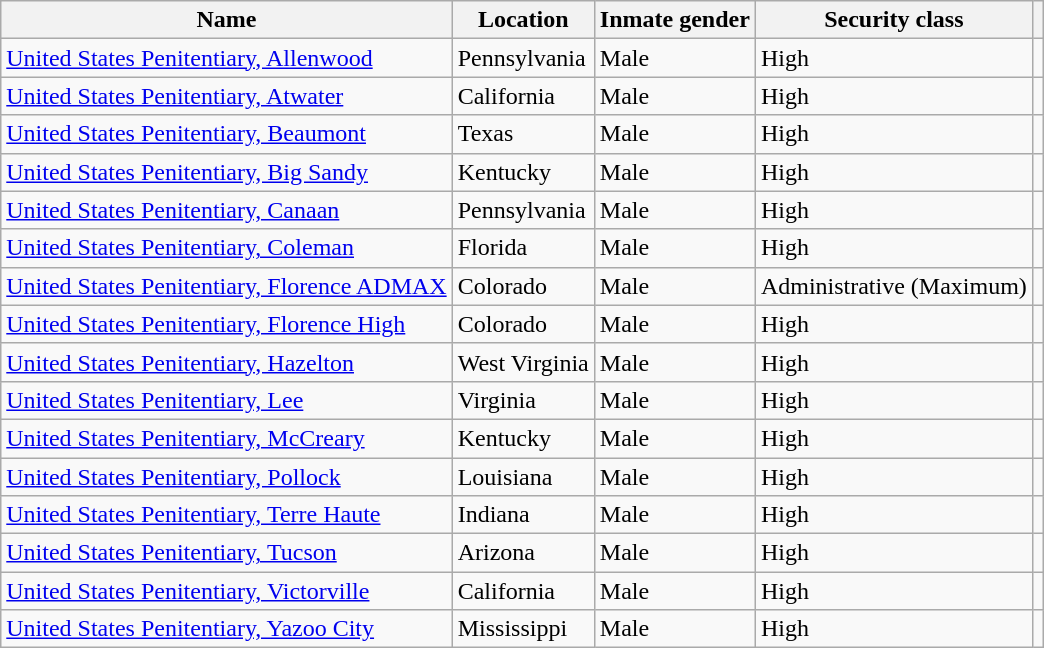<table class="wikitable sortable">
<tr>
<th>Name</th>
<th>Location</th>
<th>Inmate gender</th>
<th>Security class</th>
<th class="unsortable"></th>
</tr>
<tr>
<td><a href='#'>United States Penitentiary, Allenwood</a></td>
<td>Pennsylvania</td>
<td>Male</td>
<td>High</td>
<td align="center"></td>
</tr>
<tr>
<td><a href='#'>United States Penitentiary, Atwater</a></td>
<td>California</td>
<td>Male</td>
<td>High</td>
<td align="center"></td>
</tr>
<tr>
<td><a href='#'>United States Penitentiary, Beaumont</a></td>
<td>Texas</td>
<td>Male</td>
<td>High</td>
<td align="center"></td>
</tr>
<tr>
<td><a href='#'>United States Penitentiary, Big Sandy</a></td>
<td>Kentucky</td>
<td>Male</td>
<td>High</td>
<td align="center"></td>
</tr>
<tr>
<td><a href='#'>United States Penitentiary, Canaan</a></td>
<td>Pennsylvania</td>
<td>Male</td>
<td>High</td>
<td align="center"></td>
</tr>
<tr>
<td><a href='#'>United States Penitentiary, Coleman</a></td>
<td>Florida</td>
<td>Male</td>
<td>High</td>
<td align="center"></td>
</tr>
<tr>
<td><a href='#'>United States Penitentiary, Florence ADMAX</a></td>
<td>Colorado</td>
<td>Male</td>
<td>Administrative (Maximum)</td>
<td align="center"></td>
</tr>
<tr>
<td><a href='#'>United States Penitentiary, Florence High</a></td>
<td>Colorado</td>
<td>Male</td>
<td>High</td>
<td align="center"></td>
</tr>
<tr>
<td><a href='#'>United States Penitentiary, Hazelton</a></td>
<td>West Virginia</td>
<td>Male</td>
<td>High</td>
<td align="center"></td>
</tr>
<tr>
<td><a href='#'>United States Penitentiary, Lee</a></td>
<td>Virginia</td>
<td>Male</td>
<td>High</td>
<td align="center"></td>
</tr>
<tr>
<td><a href='#'>United States Penitentiary, McCreary</a></td>
<td>Kentucky</td>
<td>Male</td>
<td>High</td>
<td align="center"></td>
</tr>
<tr>
<td><a href='#'>United States Penitentiary, Pollock</a></td>
<td>Louisiana</td>
<td>Male</td>
<td>High</td>
<td align="center"></td>
</tr>
<tr>
<td><a href='#'>United States Penitentiary, Terre Haute</a></td>
<td>Indiana</td>
<td>Male</td>
<td>High</td>
<td align="center"></td>
</tr>
<tr>
<td><a href='#'>United States Penitentiary, Tucson</a></td>
<td>Arizona</td>
<td>Male</td>
<td>High</td>
<td align="center"></td>
</tr>
<tr>
<td><a href='#'>United States Penitentiary, Victorville</a></td>
<td>California</td>
<td>Male</td>
<td>High</td>
<td align="center"></td>
</tr>
<tr>
<td><a href='#'>United States Penitentiary, Yazoo City</a></td>
<td>Mississippi</td>
<td>Male</td>
<td>High</td>
<td align="center"></td>
</tr>
</table>
